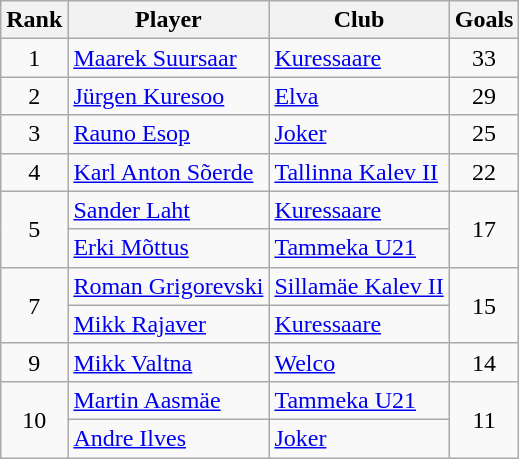<table class="wikitable">
<tr>
<th>Rank</th>
<th>Player</th>
<th>Club</th>
<th>Goals</th>
</tr>
<tr>
<td align="center">1</td>
<td> <a href='#'>Maarek Suursaar</a></td>
<td><a href='#'>Kuressaare</a></td>
<td align="center">33</td>
</tr>
<tr>
<td align="center">2</td>
<td> <a href='#'>Jürgen Kuresoo</a></td>
<td><a href='#'>Elva</a></td>
<td align="center">29</td>
</tr>
<tr>
<td align="center">3</td>
<td> <a href='#'>Rauno Esop</a></td>
<td><a href='#'>Joker</a></td>
<td align="center">25</td>
</tr>
<tr>
<td align="center">4</td>
<td> <a href='#'>Karl Anton Sõerde</a></td>
<td><a href='#'>Tallinna Kalev II</a></td>
<td align="center">22</td>
</tr>
<tr>
<td rowspan="2" align="center">5</td>
<td> <a href='#'>Sander Laht</a></td>
<td><a href='#'>Kuressaare</a></td>
<td align="center" rowspan="2">17</td>
</tr>
<tr>
<td> <a href='#'>Erki Mõttus</a></td>
<td><a href='#'>Tammeka U21</a></td>
</tr>
<tr>
<td rowspan="2" align="center">7</td>
<td> <a href='#'>Roman Grigorevski</a></td>
<td><a href='#'>Sillamäe Kalev II</a></td>
<td align="center" rowspan="2">15</td>
</tr>
<tr>
<td> <a href='#'>Mikk Rajaver</a></td>
<td><a href='#'>Kuressaare</a></td>
</tr>
<tr>
<td align="center">9</td>
<td> <a href='#'>Mikk Valtna</a></td>
<td><a href='#'>Welco</a></td>
<td align="center">14</td>
</tr>
<tr>
<td rowspan="2" align="center">10</td>
<td> <a href='#'>Martin Aasmäe</a></td>
<td><a href='#'>Tammeka U21</a></td>
<td align="center" rowspan="2">11</td>
</tr>
<tr>
<td> <a href='#'>Andre Ilves</a></td>
<td><a href='#'>Joker</a></td>
</tr>
</table>
